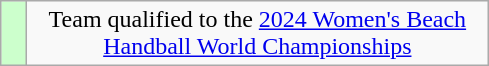<table class="wikitable" style="text-align: center;">
<tr>
<td width=10px bgcolor=#ccffcc></td>
<td width=300px>Team qualified to the <a href='#'>2024 Women's Beach Handball World Championships</a></td>
</tr>
</table>
